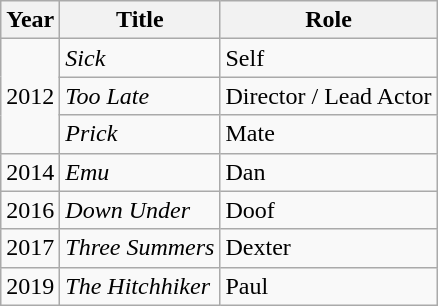<table class="wikitable sortable">
<tr>
<th>Year</th>
<th>Title</th>
<th>Role</th>
</tr>
<tr>
<td rowspan="3">2012</td>
<td><em>Sick</em></td>
<td>Self</td>
</tr>
<tr>
<td><em>Too Late</em></td>
<td>Director / Lead Actor</td>
</tr>
<tr>
<td><em>Prick</em></td>
<td>Mate</td>
</tr>
<tr>
<td>2014</td>
<td><em>Emu</em></td>
<td>Dan</td>
</tr>
<tr>
<td>2016</td>
<td><em>Down Under</em></td>
<td>Doof</td>
</tr>
<tr>
<td>2017</td>
<td><em>Three Summers</em></td>
<td>Dexter</td>
</tr>
<tr>
<td>2019</td>
<td><em>The Hitchhiker</em></td>
<td>Paul</td>
</tr>
</table>
